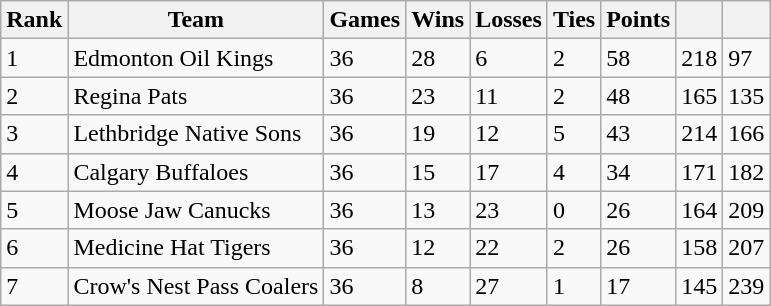<table class="wikitable">
<tr>
<th>Rank</th>
<th>Team</th>
<th>Games</th>
<th>Wins</th>
<th>Losses</th>
<th>Ties</th>
<th>Points</th>
<th></th>
<th></th>
</tr>
<tr>
<td>1</td>
<td>Edmonton Oil Kings</td>
<td>36</td>
<td>28</td>
<td>6</td>
<td>2</td>
<td>58</td>
<td>218</td>
<td>97</td>
</tr>
<tr>
<td>2</td>
<td>Regina Pats</td>
<td>36</td>
<td>23</td>
<td>11</td>
<td>2</td>
<td>48</td>
<td>165</td>
<td>135</td>
</tr>
<tr>
<td>3</td>
<td>Lethbridge Native Sons</td>
<td>36</td>
<td>19</td>
<td>12</td>
<td>5</td>
<td>43</td>
<td>214</td>
<td>166</td>
</tr>
<tr>
<td>4</td>
<td>Calgary Buffaloes</td>
<td>36</td>
<td>15</td>
<td>17</td>
<td>4</td>
<td>34</td>
<td>171</td>
<td>182</td>
</tr>
<tr>
<td>5</td>
<td>Moose Jaw Canucks</td>
<td>36</td>
<td>13</td>
<td>23</td>
<td>0</td>
<td>26</td>
<td>164</td>
<td>209</td>
</tr>
<tr>
<td>6</td>
<td>Medicine Hat Tigers</td>
<td>36</td>
<td>12</td>
<td>22</td>
<td>2</td>
<td>26</td>
<td>158</td>
<td>207</td>
</tr>
<tr>
<td>7</td>
<td>Crow's Nest Pass Coalers</td>
<td>36</td>
<td>8</td>
<td>27</td>
<td>1</td>
<td>17</td>
<td>145</td>
<td>239</td>
</tr>
</table>
